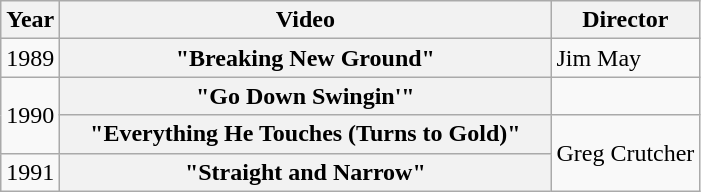<table class="wikitable plainrowheaders">
<tr>
<th>Year</th>
<th style="width:20em;">Video</th>
<th>Director</th>
</tr>
<tr>
<td>1989</td>
<th scope="row">"Breaking New Ground"</th>
<td>Jim May</td>
</tr>
<tr>
<td rowspan="2">1990</td>
<th scope="row">"Go Down Swingin'"</th>
<td></td>
</tr>
<tr>
<th scope="row">"Everything He Touches (Turns to Gold)"</th>
<td rowspan="2">Greg Crutcher</td>
</tr>
<tr>
<td>1991</td>
<th scope="row">"Straight and Narrow"</th>
</tr>
</table>
